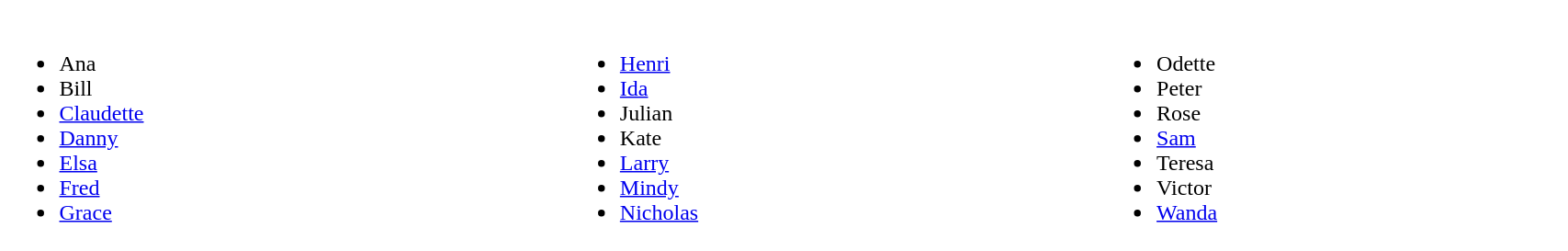<table class:"wikitable" bgcolor=" white" style="width:90%">
<tr>
<td><br><ul><li>Ana</li><li>Bill</li><li><a href='#'>Claudette</a></li><li><a href='#'>Danny</a></li><li><a href='#'>Elsa</a></li><li><a href='#'>Fred</a></li><li><a href='#'>Grace</a></li></ul></td>
<td><br><ul><li><a href='#'>Henri</a></li><li><a href='#'>Ida</a></li><li>Julian</li><li>Kate</li><li><a href='#'>Larry</a></li><li><a href='#'>Mindy</a></li><li><a href='#'>Nicholas</a></li></ul></td>
<td><br><ul><li>Odette</li><li>Peter</li><li>Rose</li><li><a href='#'>Sam</a></li><li>Teresa</li><li>Victor</li><li><a href='#'>Wanda</a></li></ul></td>
</tr>
</table>
